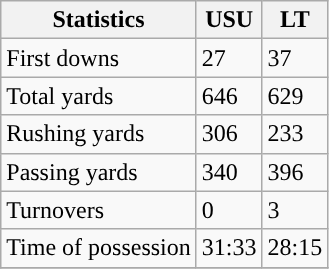<table class="wikitable">
<tr>
<th>Statistics</th>
<th>USU</th>
<th>LT</th>
</tr>
<tr>
<td>First downs</td>
<td>27</td>
<td>37</td>
</tr>
<tr>
<td>Total yards</td>
<td>646</td>
<td>629</td>
</tr>
<tr>
<td>Rushing yards</td>
<td>306</td>
<td>233</td>
</tr>
<tr>
<td>Passing yards</td>
<td>340</td>
<td>396</td>
</tr>
<tr>
<td>Turnovers</td>
<td>0</td>
<td>3</td>
</tr>
<tr>
<td>Time of possession</td>
<td>31:33</td>
<td>28:15</td>
</tr>
<tr>
</tr>
</table>
